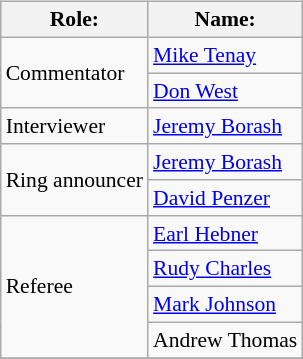<table class=wikitable style="font-size:90%; margin: 0.5em 0 0.5em 1em; float: right; clear: right;">
<tr>
<th>Role:</th>
<th>Name:</th>
</tr>
<tr>
<td rowspan="2">Commentator</td>
<td><a href='#'>Mike Tenay</a></td>
</tr>
<tr>
<td><a href='#'>Don West</a></td>
</tr>
<tr>
<td>Interviewer</td>
<td><a href='#'>Jeremy Borash</a></td>
</tr>
<tr>
<td rowspan="2">Ring announcer</td>
<td><a href='#'>Jeremy Borash</a></td>
</tr>
<tr>
<td><a href='#'>David Penzer</a></td>
</tr>
<tr>
<td rowspan="4">Referee</td>
<td><a href='#'>Earl Hebner</a></td>
</tr>
<tr>
<td><a href='#'>Rudy Charles</a></td>
</tr>
<tr>
<td><a href='#'>Mark Johnson</a></td>
</tr>
<tr>
<td>Andrew Thomas</td>
</tr>
<tr>
</tr>
</table>
